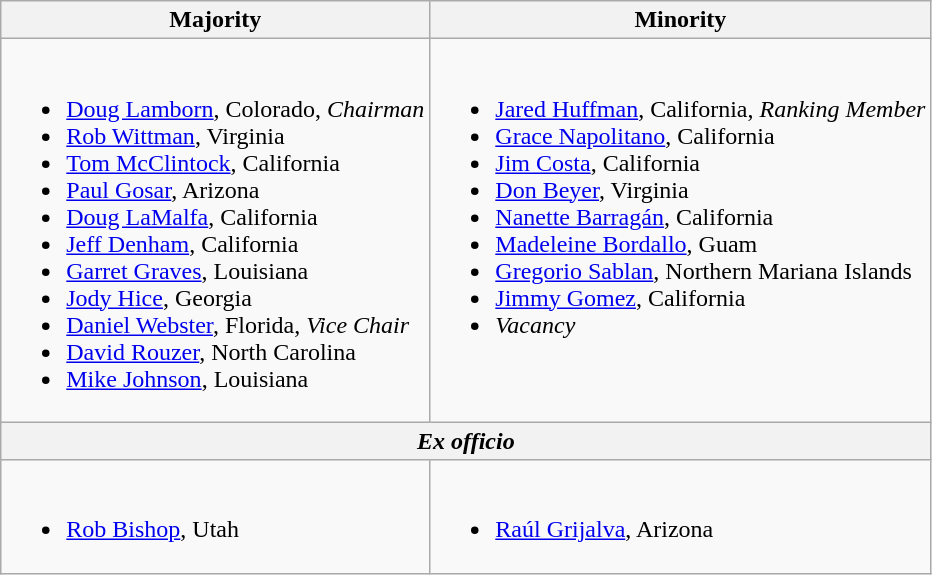<table class=wikitable>
<tr>
<th>Majority</th>
<th>Minority</th>
</tr>
<tr valign=top>
<td><br><ul><li><a href='#'>Doug Lamborn</a>, Colorado, <em>Chairman</em></li><li><a href='#'>Rob Wittman</a>, Virginia</li><li><a href='#'>Tom McClintock</a>, California</li><li><a href='#'>Paul Gosar</a>, Arizona</li><li><a href='#'>Doug LaMalfa</a>, California</li><li><a href='#'>Jeff Denham</a>, California</li><li><a href='#'>Garret Graves</a>, Louisiana</li><li><a href='#'>Jody Hice</a>, Georgia</li><li><a href='#'>Daniel Webster</a>, Florida, <em>Vice Chair</em></li><li><a href='#'>David Rouzer</a>, North Carolina</li><li><a href='#'>Mike Johnson</a>, Louisiana</li></ul></td>
<td><br><ul><li><a href='#'>Jared Huffman</a>, California, <em>Ranking Member</em></li><li><a href='#'>Grace Napolitano</a>, California</li><li><a href='#'>Jim Costa</a>, California</li><li><a href='#'>Don Beyer</a>, Virginia</li><li><a href='#'>Nanette Barragán</a>, California</li><li><a href='#'>Madeleine Bordallo</a>, Guam</li><li><span><a href='#'>Gregorio Sablan</a>, Northern Mariana Islands</span></li><li><a href='#'>Jimmy Gomez</a>, California</li><li><em>Vacancy</em></li></ul></td>
</tr>
<tr>
<th colspan=2><em>Ex officio</em></th>
</tr>
<tr>
<td><br><ul><li><a href='#'>Rob Bishop</a>, Utah</li></ul></td>
<td><br><ul><li><a href='#'>Raúl Grijalva</a>, Arizona</li></ul></td>
</tr>
</table>
